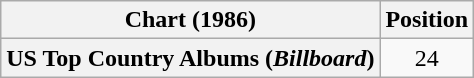<table class="wikitable plainrowheaders" style="text-align:center">
<tr>
<th scope="col">Chart (1986)</th>
<th scope="col">Position</th>
</tr>
<tr>
<th scope="row">US Top Country Albums (<em>Billboard</em>)</th>
<td>24</td>
</tr>
</table>
